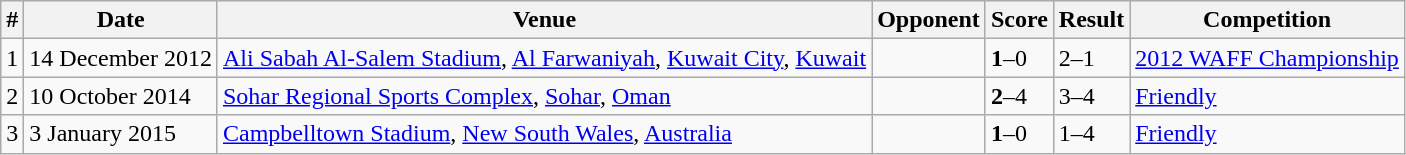<table class="wikitable">
<tr>
<th>#</th>
<th>Date</th>
<th>Venue</th>
<th>Opponent</th>
<th>Score</th>
<th>Result</th>
<th>Competition</th>
</tr>
<tr>
<td>1</td>
<td>14 December 2012</td>
<td><a href='#'>Ali Sabah Al-Salem Stadium</a>, <a href='#'>Al Farwaniyah</a>, <a href='#'>Kuwait City</a>, <a href='#'>Kuwait</a></td>
<td></td>
<td><strong>1</strong>–0</td>
<td>2–1</td>
<td><a href='#'>2012 WAFF Championship</a></td>
</tr>
<tr>
<td>2</td>
<td>10 October 2014</td>
<td><a href='#'>Sohar Regional Sports Complex</a>, <a href='#'>Sohar</a>, <a href='#'>Oman</a></td>
<td></td>
<td><strong>2</strong>–4</td>
<td>3–4</td>
<td><a href='#'>Friendly</a></td>
</tr>
<tr>
<td>3</td>
<td>3 January 2015</td>
<td><a href='#'>Campbelltown Stadium</a>, <a href='#'>New South Wales</a>, <a href='#'>Australia</a></td>
<td></td>
<td><strong>1</strong>–0</td>
<td>1–4</td>
<td><a href='#'>Friendly</a></td>
</tr>
</table>
